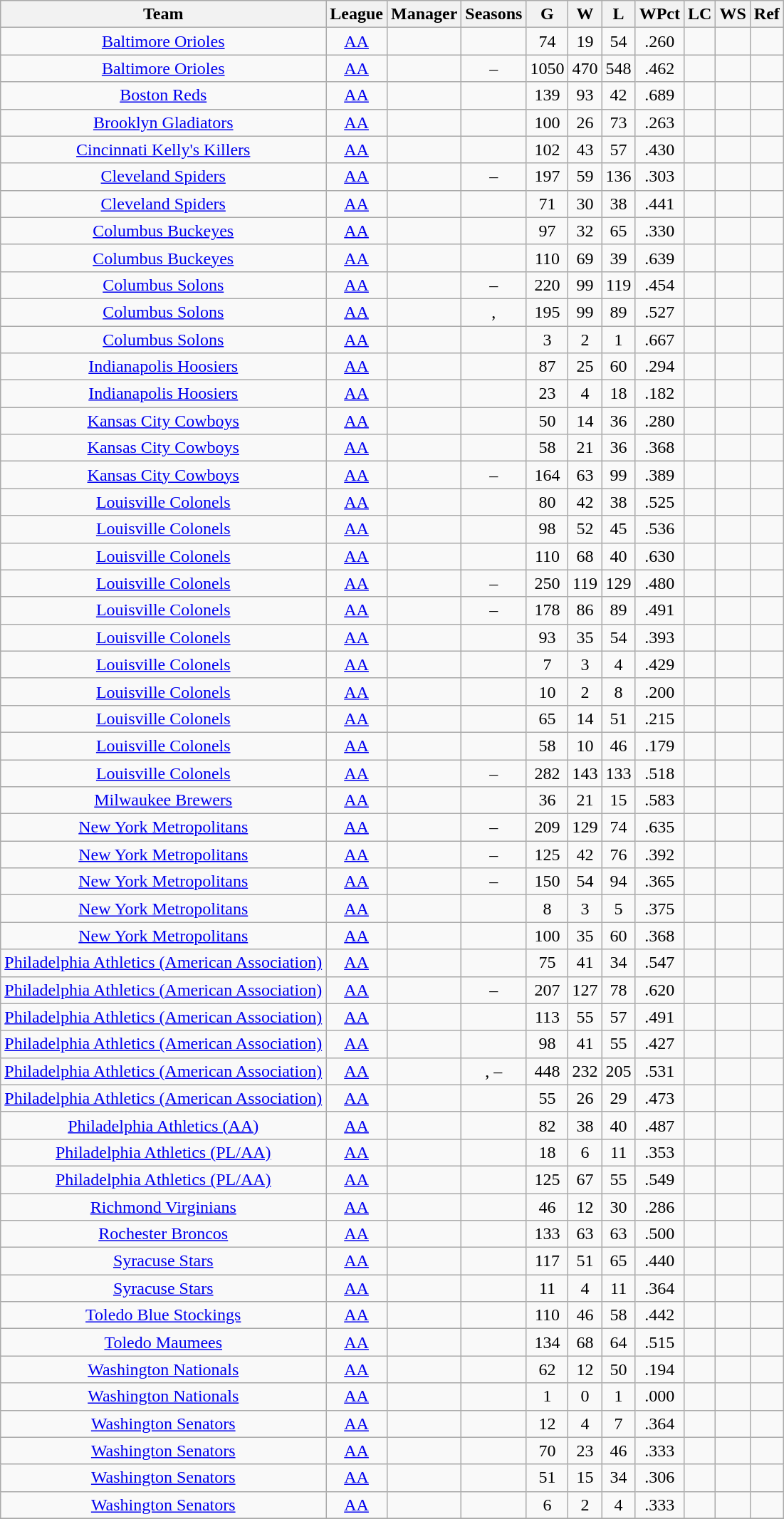<table class="wikitable sortable" style="text-align:center">
<tr>
<th>Team</th>
<th>League</th>
<th>Manager</th>
<th>Seasons</th>
<th>G</th>
<th>W</th>
<th>L</th>
<th>WPct</th>
<th>LC</th>
<th>WS</th>
<th class="unsortable">Ref</th>
</tr>
<tr>
<td><a href='#'>Baltimore Orioles</a></td>
<td><a href='#'>AA</a></td>
<td></td>
<td></td>
<td>74</td>
<td>19</td>
<td>54</td>
<td>.260</td>
<td></td>
<td></td>
<td></td>
</tr>
<tr>
<td><a href='#'>Baltimore Orioles</a></td>
<td><a href='#'>AA</a></td>
<td></td>
<td>–</td>
<td>1050</td>
<td>470</td>
<td>548</td>
<td>.462</td>
<td></td>
<td></td>
<td></td>
</tr>
<tr>
<td><a href='#'>Boston Reds</a></td>
<td><a href='#'>AA</a></td>
<td></td>
<td></td>
<td>139</td>
<td>93</td>
<td>42</td>
<td>.689</td>
<td></td>
<td></td>
<td></td>
</tr>
<tr>
<td><a href='#'>Brooklyn Gladiators</a></td>
<td><a href='#'>AA</a></td>
<td></td>
<td></td>
<td>100</td>
<td>26</td>
<td>73</td>
<td>.263</td>
<td></td>
<td></td>
<td></td>
</tr>
<tr>
<td><a href='#'>Cincinnati Kelly's Killers</a></td>
<td><a href='#'>AA</a></td>
<td></td>
<td></td>
<td>102</td>
<td>43</td>
<td>57</td>
<td>.430</td>
<td></td>
<td></td>
<td></td>
</tr>
<tr>
<td><a href='#'>Cleveland Spiders</a></td>
<td><a href='#'>AA</a></td>
<td></td>
<td>–</td>
<td>197</td>
<td>59</td>
<td>136</td>
<td>.303</td>
<td></td>
<td></td>
<td></td>
</tr>
<tr>
<td><a href='#'>Cleveland Spiders</a></td>
<td><a href='#'>AA</a></td>
<td></td>
<td></td>
<td>71</td>
<td>30</td>
<td>38</td>
<td>.441</td>
<td></td>
<td></td>
<td></td>
</tr>
<tr>
<td><a href='#'>Columbus Buckeyes</a></td>
<td><a href='#'>AA</a></td>
<td></td>
<td></td>
<td>97</td>
<td>32</td>
<td>65</td>
<td>.330</td>
<td></td>
<td></td>
<td></td>
</tr>
<tr>
<td><a href='#'>Columbus Buckeyes</a></td>
<td><a href='#'>AA</a></td>
<td></td>
<td></td>
<td>110</td>
<td>69</td>
<td>39</td>
<td>.639</td>
<td></td>
<td></td>
<td></td>
</tr>
<tr>
<td><a href='#'>Columbus Solons</a></td>
<td><a href='#'>AA</a></td>
<td></td>
<td>–</td>
<td>220</td>
<td>99</td>
<td>119</td>
<td>.454</td>
<td></td>
<td></td>
<td></td>
</tr>
<tr>
<td><a href='#'>Columbus Solons</a></td>
<td><a href='#'>AA</a></td>
<td></td>
<td>, </td>
<td>195</td>
<td>99</td>
<td>89</td>
<td>.527</td>
<td></td>
<td></td>
<td></td>
</tr>
<tr>
<td><a href='#'>Columbus Solons</a></td>
<td><a href='#'>AA</a></td>
<td></td>
<td></td>
<td>3</td>
<td>2</td>
<td>1</td>
<td>.667</td>
<td></td>
<td></td>
<td></td>
</tr>
<tr>
<td><a href='#'>Indianapolis Hoosiers</a></td>
<td><a href='#'>AA</a></td>
<td></td>
<td></td>
<td>87</td>
<td>25</td>
<td>60</td>
<td>.294</td>
<td></td>
<td></td>
<td></td>
</tr>
<tr>
<td><a href='#'>Indianapolis Hoosiers</a></td>
<td><a href='#'>AA</a></td>
<td></td>
<td></td>
<td>23</td>
<td>4</td>
<td>18</td>
<td>.182</td>
<td></td>
<td></td>
<td></td>
</tr>
<tr>
<td><a href='#'>Kansas City Cowboys</a></td>
<td><a href='#'>AA</a></td>
<td></td>
<td></td>
<td>50</td>
<td>14</td>
<td>36</td>
<td>.280</td>
<td></td>
<td></td>
<td></td>
</tr>
<tr>
<td><a href='#'>Kansas City Cowboys</a></td>
<td><a href='#'>AA</a></td>
<td></td>
<td></td>
<td>58</td>
<td>21</td>
<td>36</td>
<td>.368</td>
<td></td>
<td></td>
<td></td>
</tr>
<tr>
<td><a href='#'>Kansas City Cowboys</a></td>
<td><a href='#'>AA</a></td>
<td></td>
<td>–</td>
<td>164</td>
<td>63</td>
<td>99</td>
<td>.389</td>
<td></td>
<td></td>
<td></td>
</tr>
<tr>
<td><a href='#'>Louisville Colonels</a></td>
<td><a href='#'>AA</a></td>
<td></td>
<td></td>
<td>80</td>
<td>42</td>
<td>38</td>
<td>.525</td>
<td></td>
<td></td>
<td></td>
</tr>
<tr>
<td><a href='#'>Louisville Colonels</a></td>
<td><a href='#'>AA</a></td>
<td></td>
<td></td>
<td>98</td>
<td>52</td>
<td>45</td>
<td>.536</td>
<td></td>
<td></td>
<td></td>
</tr>
<tr>
<td><a href='#'>Louisville Colonels</a></td>
<td><a href='#'>AA</a></td>
<td></td>
<td></td>
<td>110</td>
<td>68</td>
<td>40</td>
<td>.630</td>
<td></td>
<td></td>
<td></td>
</tr>
<tr>
<td><a href='#'>Louisville Colonels</a></td>
<td><a href='#'>AA</a></td>
<td></td>
<td>–</td>
<td>250</td>
<td>119</td>
<td>129</td>
<td>.480</td>
<td></td>
<td></td>
<td></td>
</tr>
<tr>
<td><a href='#'>Louisville Colonels</a></td>
<td><a href='#'>AA</a></td>
<td></td>
<td>–</td>
<td>178</td>
<td>86</td>
<td>89</td>
<td>.491</td>
<td></td>
<td></td>
<td></td>
</tr>
<tr>
<td><a href='#'>Louisville Colonels</a></td>
<td><a href='#'>AA</a></td>
<td></td>
<td></td>
<td>93</td>
<td>35</td>
<td>54</td>
<td>.393</td>
<td></td>
<td></td>
<td></td>
</tr>
<tr>
<td><a href='#'>Louisville Colonels</a></td>
<td><a href='#'>AA</a></td>
<td></td>
<td></td>
<td>7</td>
<td>3</td>
<td>4</td>
<td>.429</td>
<td></td>
<td></td>
<td></td>
</tr>
<tr>
<td><a href='#'>Louisville Colonels</a></td>
<td><a href='#'>AA</a></td>
<td></td>
<td></td>
<td>10</td>
<td>2</td>
<td>8</td>
<td>.200</td>
<td></td>
<td></td>
<td></td>
</tr>
<tr>
<td><a href='#'>Louisville Colonels</a></td>
<td><a href='#'>AA</a></td>
<td></td>
<td></td>
<td>65</td>
<td>14</td>
<td>51</td>
<td>.215</td>
<td></td>
<td></td>
<td></td>
</tr>
<tr>
<td><a href='#'>Louisville Colonels</a></td>
<td><a href='#'>AA</a></td>
<td></td>
<td></td>
<td>58</td>
<td>10</td>
<td>46</td>
<td>.179</td>
<td></td>
<td></td>
<td></td>
</tr>
<tr>
<td><a href='#'>Louisville Colonels</a></td>
<td><a href='#'>AA</a></td>
<td></td>
<td>–</td>
<td>282</td>
<td>143</td>
<td>133</td>
<td>.518</td>
<td></td>
<td></td>
<td></td>
</tr>
<tr>
<td><a href='#'>Milwaukee Brewers</a></td>
<td><a href='#'>AA</a></td>
<td></td>
<td></td>
<td>36</td>
<td>21</td>
<td>15</td>
<td>.583</td>
<td></td>
<td></td>
<td></td>
</tr>
<tr>
<td><a href='#'>New York Metropolitans</a></td>
<td><a href='#'>AA</a></td>
<td></td>
<td>–</td>
<td>209</td>
<td>129</td>
<td>74</td>
<td>.635</td>
<td></td>
<td></td>
<td></td>
</tr>
<tr>
<td><a href='#'>New York Metropolitans</a></td>
<td><a href='#'>AA</a></td>
<td></td>
<td>–</td>
<td>125</td>
<td>42</td>
<td>76</td>
<td>.392</td>
<td></td>
<td></td>
<td></td>
</tr>
<tr>
<td><a href='#'>New York Metropolitans</a></td>
<td><a href='#'>AA</a></td>
<td></td>
<td>–</td>
<td>150</td>
<td>54</td>
<td>94</td>
<td>.365</td>
<td></td>
<td></td>
<td></td>
</tr>
<tr>
<td><a href='#'>New York Metropolitans</a></td>
<td><a href='#'>AA</a></td>
<td></td>
<td></td>
<td>8</td>
<td>3</td>
<td>5</td>
<td>.375</td>
<td></td>
<td></td>
<td></td>
</tr>
<tr>
<td><a href='#'>New York Metropolitans</a></td>
<td><a href='#'>AA</a></td>
<td></td>
<td></td>
<td>100</td>
<td>35</td>
<td>60</td>
<td>.368</td>
<td></td>
<td></td>
<td></td>
</tr>
<tr>
<td><a href='#'>Philadelphia Athletics (American Association)</a></td>
<td><a href='#'>AA</a></td>
<td></td>
<td></td>
<td>75</td>
<td>41</td>
<td>34</td>
<td>.547</td>
<td></td>
<td></td>
<td></td>
</tr>
<tr>
<td><a href='#'>Philadelphia Athletics (American Association)</a></td>
<td><a href='#'>AA</a></td>
<td></td>
<td>–</td>
<td>207</td>
<td>127</td>
<td>78</td>
<td>.620</td>
<td></td>
<td></td>
<td></td>
</tr>
<tr>
<td><a href='#'>Philadelphia Athletics (American Association)</a></td>
<td><a href='#'>AA</a></td>
<td></td>
<td></td>
<td>113</td>
<td>55</td>
<td>57</td>
<td>.491</td>
<td></td>
<td></td>
<td></td>
</tr>
<tr>
<td><a href='#'>Philadelphia Athletics (American Association)</a></td>
<td><a href='#'>AA</a></td>
<td></td>
<td></td>
<td>98</td>
<td>41</td>
<td>55</td>
<td>.427</td>
<td></td>
<td></td>
<td></td>
</tr>
<tr>
<td><a href='#'>Philadelphia Athletics (American Association)</a></td>
<td><a href='#'>AA</a></td>
<td></td>
<td>, –</td>
<td>448</td>
<td>232</td>
<td>205</td>
<td>.531</td>
<td></td>
<td></td>
<td></td>
</tr>
<tr>
<td><a href='#'>Philadelphia Athletics (American Association)</a></td>
<td><a href='#'>AA</a></td>
<td></td>
<td></td>
<td>55</td>
<td>26</td>
<td>29</td>
<td>.473</td>
<td></td>
<td></td>
<td></td>
</tr>
<tr>
<td><a href='#'>Philadelphia Athletics (AA)</a></td>
<td><a href='#'>AA</a></td>
<td></td>
<td></td>
<td>82</td>
<td>38</td>
<td>40</td>
<td>.487</td>
<td></td>
<td></td>
<td></td>
</tr>
<tr>
<td><a href='#'>Philadelphia Athletics (PL/AA)</a></td>
<td><a href='#'>AA</a></td>
<td></td>
<td></td>
<td>18</td>
<td>6</td>
<td>11</td>
<td>.353</td>
<td></td>
<td></td>
<td></td>
</tr>
<tr>
<td><a href='#'>Philadelphia Athletics (PL/AA)</a></td>
<td><a href='#'>AA</a></td>
<td></td>
<td></td>
<td>125</td>
<td>67</td>
<td>55</td>
<td>.549</td>
<td></td>
<td></td>
<td></td>
</tr>
<tr>
<td><a href='#'>Richmond Virginians</a></td>
<td><a href='#'>AA</a></td>
<td></td>
<td></td>
<td>46</td>
<td>12</td>
<td>30</td>
<td>.286</td>
<td></td>
<td></td>
<td></td>
</tr>
<tr>
<td><a href='#'>Rochester Broncos</a></td>
<td><a href='#'>AA</a></td>
<td></td>
<td></td>
<td>133</td>
<td>63</td>
<td>63</td>
<td>.500</td>
<td></td>
<td></td>
<td></td>
</tr>
<tr>
<td><a href='#'>Syracuse Stars</a></td>
<td><a href='#'>AA</a></td>
<td></td>
<td></td>
<td>117</td>
<td>51</td>
<td>65</td>
<td>.440</td>
<td></td>
<td></td>
<td></td>
</tr>
<tr>
<td><a href='#'>Syracuse Stars</a></td>
<td><a href='#'>AA</a></td>
<td></td>
<td></td>
<td>11</td>
<td>4</td>
<td>11</td>
<td>.364</td>
<td></td>
<td></td>
<td></td>
</tr>
<tr>
<td><a href='#'>Toledo Blue Stockings</a></td>
<td><a href='#'>AA</a></td>
<td></td>
<td></td>
<td>110</td>
<td>46</td>
<td>58</td>
<td>.442</td>
<td></td>
<td></td>
<td></td>
</tr>
<tr>
<td><a href='#'>Toledo Maumees</a></td>
<td><a href='#'>AA</a></td>
<td></td>
<td></td>
<td>134</td>
<td>68</td>
<td>64</td>
<td>.515</td>
<td></td>
<td></td>
<td></td>
</tr>
<tr>
<td><a href='#'>Washington Nationals</a></td>
<td><a href='#'>AA</a></td>
<td></td>
<td></td>
<td>62</td>
<td>12</td>
<td>50</td>
<td>.194</td>
<td></td>
<td></td>
<td></td>
</tr>
<tr>
<td><a href='#'>Washington Nationals</a></td>
<td><a href='#'>AA</a></td>
<td></td>
<td></td>
<td>1</td>
<td>0</td>
<td>1</td>
<td>.000</td>
<td></td>
<td></td>
<td></td>
</tr>
<tr>
<td><a href='#'>Washington Senators</a></td>
<td><a href='#'>AA</a></td>
<td></td>
<td></td>
<td>12</td>
<td>4</td>
<td>7</td>
<td>.364</td>
<td></td>
<td></td>
<td></td>
</tr>
<tr>
<td><a href='#'>Washington Senators</a></td>
<td><a href='#'>AA</a></td>
<td></td>
<td></td>
<td>70</td>
<td>23</td>
<td>46</td>
<td>.333</td>
<td></td>
<td></td>
<td></td>
</tr>
<tr>
<td><a href='#'>Washington Senators</a></td>
<td><a href='#'>AA</a></td>
<td></td>
<td></td>
<td>51</td>
<td>15</td>
<td>34</td>
<td>.306</td>
<td></td>
<td></td>
<td></td>
</tr>
<tr>
<td><a href='#'>Washington Senators</a></td>
<td><a href='#'>AA</a></td>
<td></td>
<td></td>
<td>6</td>
<td>2</td>
<td>4</td>
<td>.333</td>
<td></td>
<td></td>
<td></td>
</tr>
<tr>
</tr>
</table>
